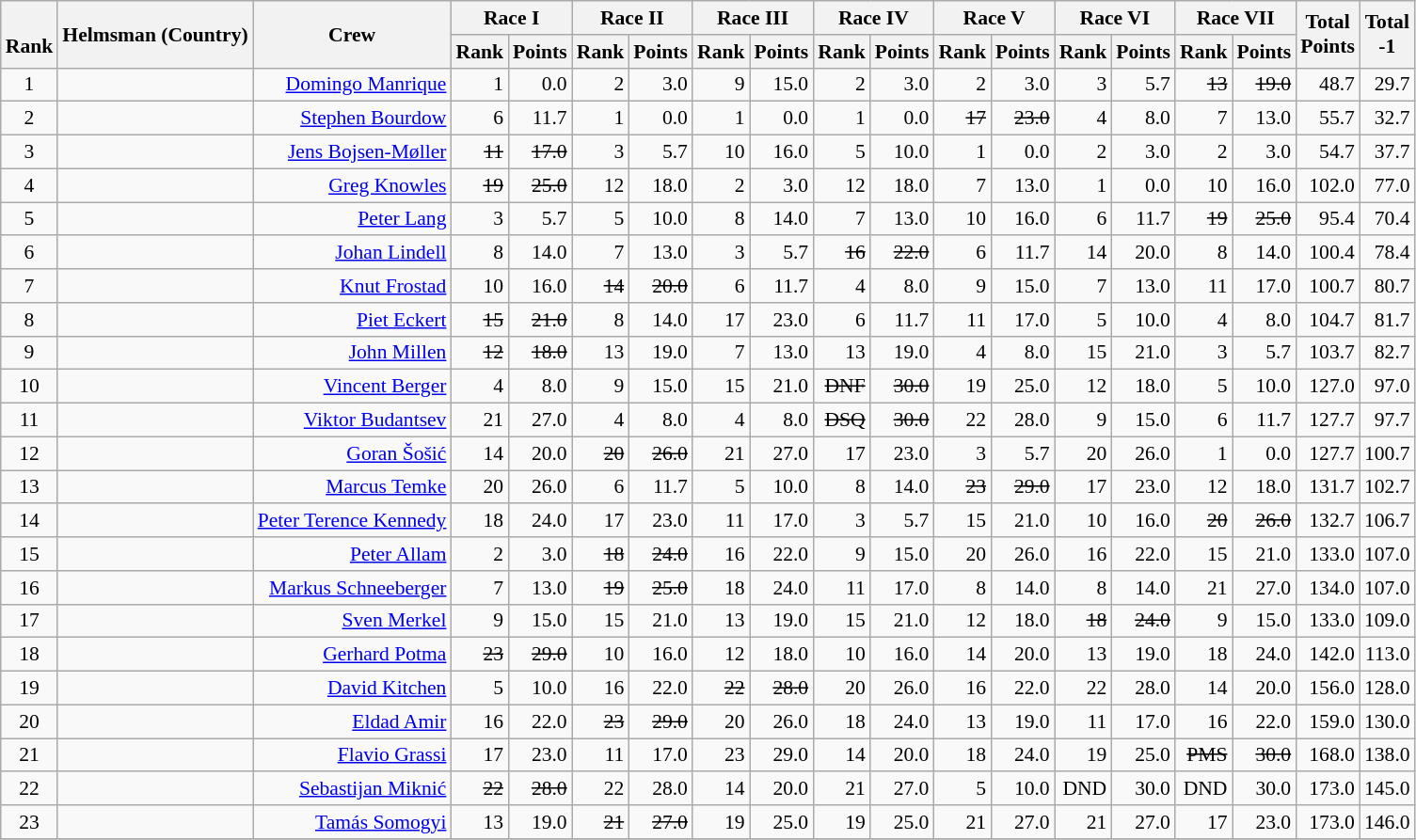<table class="wikitable" style="text-align:right; font-size:90%">
<tr>
<th rowspan="2"><br>Rank</th>
<th rowspan="2">Helmsman (Country)</th>
<th rowspan="2">Crew</th>
<th colspan="2">Race I</th>
<th colspan="2">Race II</th>
<th colspan="2">Race III</th>
<th colspan="2">Race IV</th>
<th colspan="2">Race V</th>
<th colspan="2">Race VI</th>
<th colspan="2">Race VII</th>
<th rowspan="2">Total <br>Points <br> </th>
<th rowspan="2">Total<br>-1<br> </th>
</tr>
<tr>
<th>Rank</th>
<th>Points</th>
<th>Rank</th>
<th>Points</th>
<th>Rank</th>
<th>Points</th>
<th>Rank</th>
<th>Points</th>
<th>Rank</th>
<th>Points</th>
<th>Rank</th>
<th>Points</th>
<th>Rank</th>
<th>Points</th>
</tr>
<tr style="vertical-align:top;">
<td align=center>1</td>
<td align=left></td>
<td><a href='#'>Domingo Manrique</a> </td>
<td>1</td>
<td>0.0</td>
<td>2</td>
<td>3.0</td>
<td>9</td>
<td>15.0</td>
<td>2</td>
<td>3.0</td>
<td>2</td>
<td>3.0</td>
<td>3</td>
<td>5.7</td>
<td><s>13</s></td>
<td><s>19.0</s></td>
<td>48.7</td>
<td>29.7</td>
</tr>
<tr>
<td align=center>2</td>
<td align=left></td>
<td><a href='#'>Stephen Bourdow</a> </td>
<td>6</td>
<td>11.7</td>
<td>1</td>
<td>0.0</td>
<td>1</td>
<td>0.0</td>
<td>1</td>
<td>0.0</td>
<td><s>17</s></td>
<td><s>23.0</s></td>
<td>4</td>
<td>8.0</td>
<td>7</td>
<td>13.0</td>
<td>55.7</td>
<td>32.7</td>
</tr>
<tr>
<td align=center>3</td>
<td align=left></td>
<td><a href='#'>Jens Bojsen-Møller</a> </td>
<td><s>11</s></td>
<td><s>17.0</s></td>
<td>3</td>
<td>5.7</td>
<td>10</td>
<td>16.0</td>
<td>5</td>
<td>10.0</td>
<td>1</td>
<td>0.0</td>
<td>2</td>
<td>3.0</td>
<td>2</td>
<td>3.0</td>
<td>54.7</td>
<td>37.7</td>
</tr>
<tr>
<td align=center>4</td>
<td align=left></td>
<td><a href='#'>Greg Knowles</a> </td>
<td><s>19</s></td>
<td><s>25.0</s></td>
<td>12</td>
<td>18.0</td>
<td>2</td>
<td>3.0</td>
<td>12</td>
<td>18.0</td>
<td>7</td>
<td>13.0</td>
<td>1</td>
<td>0.0</td>
<td>10</td>
<td>16.0</td>
<td>102.0</td>
<td>77.0</td>
</tr>
<tr>
<td align=center>5</td>
<td align=left></td>
<td><a href='#'>Peter Lang</a> </td>
<td>3</td>
<td>5.7</td>
<td>5</td>
<td>10.0</td>
<td>8</td>
<td>14.0</td>
<td>7</td>
<td>13.0</td>
<td>10</td>
<td>16.0</td>
<td>6</td>
<td>11.7</td>
<td><s>19</s></td>
<td><s>25.0</s></td>
<td>95.4</td>
<td>70.4</td>
</tr>
<tr>
<td align=center>6</td>
<td align=left></td>
<td><a href='#'>Johan Lindell</a> </td>
<td>8</td>
<td>14.0</td>
<td>7</td>
<td>13.0</td>
<td>3</td>
<td>5.7</td>
<td><s>16</s></td>
<td><s>22.0</s></td>
<td>6</td>
<td>11.7</td>
<td>14</td>
<td>20.0</td>
<td>8</td>
<td>14.0</td>
<td>100.4</td>
<td>78.4</td>
</tr>
<tr>
<td align=center>7</td>
<td align=left></td>
<td><a href='#'>Knut Frostad</a> </td>
<td>10</td>
<td>16.0</td>
<td><s>14</s></td>
<td><s>20.0</s></td>
<td>6</td>
<td>11.7</td>
<td>4</td>
<td>8.0</td>
<td>9</td>
<td>15.0</td>
<td>7</td>
<td>13.0</td>
<td>11</td>
<td>17.0</td>
<td>100.7</td>
<td>80.7</td>
</tr>
<tr>
<td align=center>8</td>
<td align=left></td>
<td><a href='#'>Piet Eckert</a> </td>
<td><s>15</s></td>
<td><s>21.0</s></td>
<td>8</td>
<td>14.0</td>
<td>17</td>
<td>23.0</td>
<td>6</td>
<td>11.7</td>
<td>11</td>
<td>17.0</td>
<td>5</td>
<td>10.0</td>
<td>4</td>
<td>8.0</td>
<td>104.7</td>
<td>81.7</td>
</tr>
<tr>
<td align=center>9</td>
<td align=left></td>
<td><a href='#'>John Millen</a> </td>
<td><s>12</s></td>
<td><s>18.0</s></td>
<td>13</td>
<td>19.0</td>
<td>7</td>
<td>13.0</td>
<td>13</td>
<td>19.0</td>
<td>4</td>
<td>8.0</td>
<td>15</td>
<td>21.0</td>
<td>3</td>
<td>5.7</td>
<td>103.7</td>
<td>82.7</td>
</tr>
<tr>
<td align=center>10</td>
<td align=left></td>
<td><a href='#'>Vincent Berger</a> </td>
<td>4</td>
<td>8.0</td>
<td>9</td>
<td>15.0</td>
<td>15</td>
<td>21.0</td>
<td><s>DNF</s></td>
<td><s>30.0</s></td>
<td>19</td>
<td>25.0</td>
<td>12</td>
<td>18.0</td>
<td>5</td>
<td>10.0</td>
<td>127.0</td>
<td>97.0</td>
</tr>
<tr>
<td align=center>11</td>
<td align=left></td>
<td><a href='#'>Viktor Budantsev</a> </td>
<td>21</td>
<td>27.0</td>
<td>4</td>
<td>8.0</td>
<td>4</td>
<td>8.0</td>
<td><s>DSQ</s></td>
<td><s>30.0</s></td>
<td>22</td>
<td>28.0</td>
<td>9</td>
<td>15.0</td>
<td>6</td>
<td>11.7</td>
<td>127.7</td>
<td>97.7</td>
</tr>
<tr>
<td align=center>12</td>
<td align=left></td>
<td><a href='#'>Goran Šošić</a> </td>
<td>14</td>
<td>20.0</td>
<td><s>20</s></td>
<td><s>26.0</s></td>
<td>21</td>
<td>27.0</td>
<td>17</td>
<td>23.0</td>
<td>3</td>
<td>5.7</td>
<td>20</td>
<td>26.0</td>
<td>1</td>
<td>0.0</td>
<td>127.7</td>
<td>100.7</td>
</tr>
<tr>
<td align=center>13</td>
<td align=left></td>
<td><a href='#'>Marcus Temke</a> </td>
<td>20</td>
<td>26.0</td>
<td>6</td>
<td>11.7</td>
<td>5</td>
<td>10.0</td>
<td>8</td>
<td>14.0</td>
<td><s>23</s></td>
<td><s>29.0</s></td>
<td>17</td>
<td>23.0</td>
<td>12</td>
<td>18.0</td>
<td>131.7</td>
<td>102.7</td>
</tr>
<tr>
<td align=center>14</td>
<td align=left></td>
<td><a href='#'>Peter Terence Kennedy</a> </td>
<td>18</td>
<td>24.0</td>
<td>17</td>
<td>23.0</td>
<td>11</td>
<td>17.0</td>
<td>3</td>
<td>5.7</td>
<td>15</td>
<td>21.0</td>
<td>10</td>
<td>16.0</td>
<td><s>20</s></td>
<td><s>26.0</s></td>
<td>132.7</td>
<td>106.7</td>
</tr>
<tr>
<td align=center>15</td>
<td align=left></td>
<td><a href='#'>Peter Allam</a> </td>
<td>2</td>
<td>3.0</td>
<td><s>18</s></td>
<td><s>24.0</s></td>
<td>16</td>
<td>22.0</td>
<td>9</td>
<td>15.0</td>
<td>20</td>
<td>26.0</td>
<td>16</td>
<td>22.0</td>
<td>15</td>
<td>21.0</td>
<td>133.0</td>
<td>107.0</td>
</tr>
<tr>
<td align=center>16</td>
<td align=left></td>
<td><a href='#'>Markus Schneeberger</a> </td>
<td>7</td>
<td>13.0</td>
<td><s>19</s></td>
<td><s>25.0</s></td>
<td>18</td>
<td>24.0</td>
<td>11</td>
<td>17.0</td>
<td>8</td>
<td>14.0</td>
<td>8</td>
<td>14.0</td>
<td>21</td>
<td>27.0</td>
<td>134.0</td>
<td>107.0</td>
</tr>
<tr>
<td align=center>17</td>
<td align=left></td>
<td><a href='#'>Sven Merkel</a> </td>
<td>9</td>
<td>15.0</td>
<td>15</td>
<td>21.0</td>
<td>13</td>
<td>19.0</td>
<td>15</td>
<td>21.0</td>
<td>12</td>
<td>18.0</td>
<td><s>18</s></td>
<td><s>24.0</s></td>
<td>9</td>
<td>15.0</td>
<td>133.0</td>
<td>109.0</td>
</tr>
<tr>
<td align=center>18</td>
<td align=left></td>
<td><a href='#'>Gerhard Potma</a> </td>
<td><s>23</s></td>
<td><s>29.0</s></td>
<td>10</td>
<td>16.0</td>
<td>12</td>
<td>18.0</td>
<td>10</td>
<td>16.0</td>
<td>14</td>
<td>20.0</td>
<td>13</td>
<td>19.0</td>
<td>18</td>
<td>24.0</td>
<td>142.0</td>
<td>113.0</td>
</tr>
<tr>
<td align=center>19</td>
<td align=left></td>
<td><a href='#'>David Kitchen</a> </td>
<td>5</td>
<td>10.0</td>
<td>16</td>
<td>22.0</td>
<td><s>22</s></td>
<td><s>28.0</s></td>
<td>20</td>
<td>26.0</td>
<td>16</td>
<td>22.0</td>
<td>22</td>
<td>28.0</td>
<td>14</td>
<td>20.0</td>
<td>156.0</td>
<td>128.0</td>
</tr>
<tr>
<td align=center>20</td>
<td align=left></td>
<td><a href='#'>Eldad Amir</a> </td>
<td>16</td>
<td>22.0</td>
<td><s>23</s></td>
<td><s>29.0</s></td>
<td>20</td>
<td>26.0</td>
<td>18</td>
<td>24.0</td>
<td>13</td>
<td>19.0</td>
<td>11</td>
<td>17.0</td>
<td>16</td>
<td>22.0</td>
<td>159.0</td>
<td>130.0</td>
</tr>
<tr>
<td align=center>21</td>
<td align=left></td>
<td><a href='#'>Flavio Grassi</a> </td>
<td>17</td>
<td>23.0</td>
<td>11</td>
<td>17.0</td>
<td>23</td>
<td>29.0</td>
<td>14</td>
<td>20.0</td>
<td>18</td>
<td>24.0</td>
<td>19</td>
<td>25.0</td>
<td><s>PMS</s></td>
<td><s>30.0</s></td>
<td>168.0</td>
<td>138.0</td>
</tr>
<tr>
<td align=center>22</td>
<td align=left></td>
<td><a href='#'>Sebastijan Miknić</a> </td>
<td><s>22</s></td>
<td><s>28.0</s></td>
<td>22</td>
<td>28.0</td>
<td>14</td>
<td>20.0</td>
<td>21</td>
<td>27.0</td>
<td>5</td>
<td>10.0</td>
<td>DND</td>
<td>30.0</td>
<td>DND</td>
<td>30.0</td>
<td>173.0</td>
<td>145.0</td>
</tr>
<tr>
<td align=center>23</td>
<td align=left></td>
<td><a href='#'>Tamás Somogyi</a> </td>
<td>13</td>
<td>19.0</td>
<td><s>21</s></td>
<td><s>27.0</s></td>
<td>19</td>
<td>25.0</td>
<td>19</td>
<td>25.0</td>
<td>21</td>
<td>27.0</td>
<td>21</td>
<td>27.0</td>
<td>17</td>
<td>23.0</td>
<td>173.0</td>
<td>146.0</td>
</tr>
<tr>
</tr>
</table>
